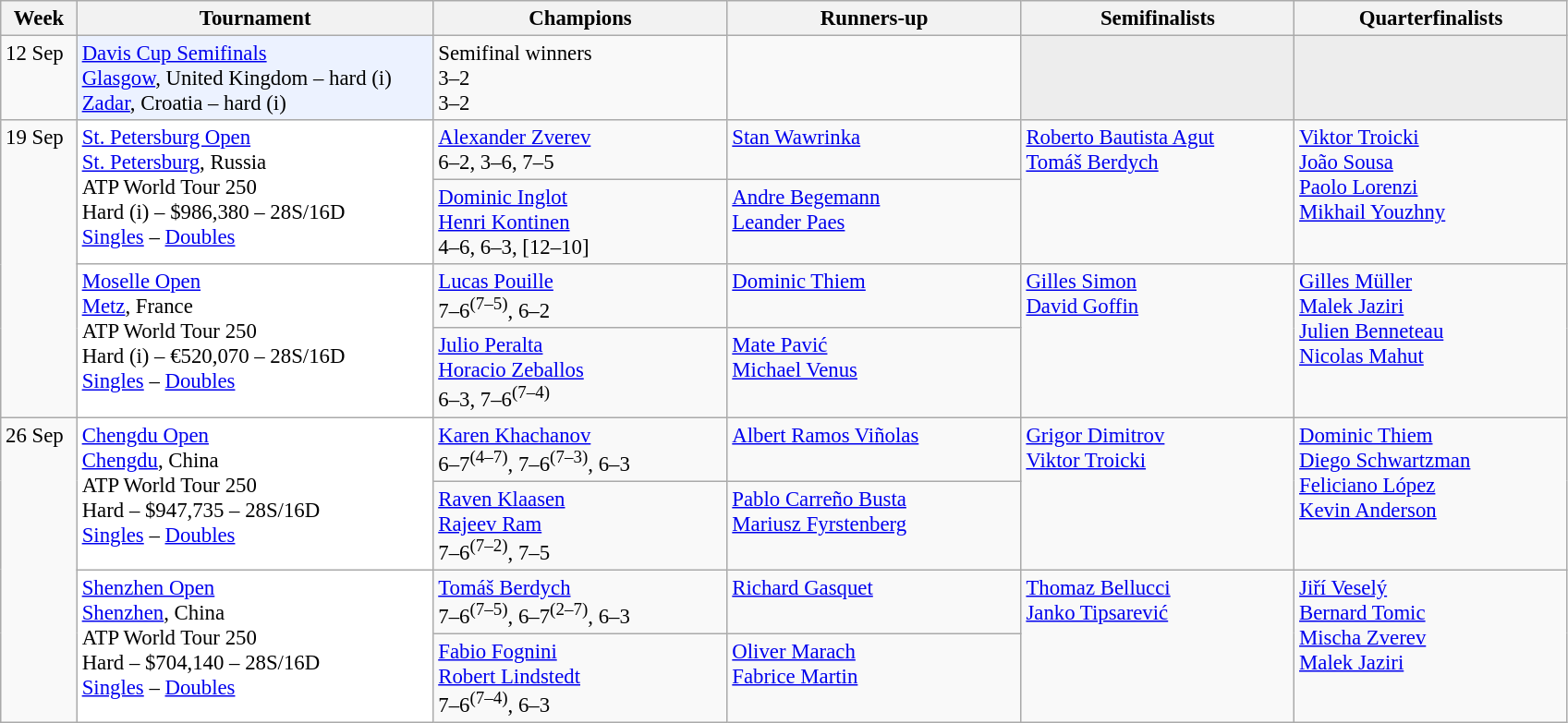<table class=wikitable style=font-size:95%>
<tr>
<th style="width:48px;">Week</th>
<th style="width:250px;">Tournament</th>
<th style="width:205px;">Champions</th>
<th style="width:205px;">Runners-up</th>
<th style="width:190px;">Semifinalists</th>
<th style="width:190px;">Quarterfinalists</th>
</tr>
<tr valign=top>
<td>12 Sep</td>
<td style="background:#ecf2ff;"><a href='#'>Davis Cup Semifinals</a><br><a href='#'>Glasgow</a>, United Kingdom – hard (i)<br><a href='#'>Zadar</a>, Croatia – hard (i)<br></td>
<td colspan=1>Semifinal winners <br> 3–2<br> 3–2</td>
<td><br></td>
<td bgcolor="#ededed"></td>
<td bgcolor="#ededed"></td>
</tr>
<tr valign=top>
<td rowspan=4>19 Sep</td>
<td style="background:#ffffff;" rowspan=2><a href='#'>St. Petersburg Open</a><br> <a href='#'>St. Petersburg</a>, Russia<br>ATP World Tour 250<br>Hard (i) – $986,380 – 28S/16D<br><a href='#'>Singles</a> – <a href='#'>Doubles</a></td>
<td> <a href='#'>Alexander Zverev</a><br>6–2, 3–6, 7–5</td>
<td> <a href='#'>Stan Wawrinka</a></td>
<td rowspan=2> <a href='#'>Roberto Bautista Agut</a><br> <a href='#'>Tomáš Berdych</a></td>
<td rowspan=2> <a href='#'>Viktor Troicki</a> <br> <a href='#'>João Sousa</a><br>  <a href='#'>Paolo Lorenzi</a><br> <a href='#'>Mikhail Youzhny</a></td>
</tr>
<tr valign=top>
<td> <a href='#'>Dominic Inglot</a> <br>  <a href='#'>Henri Kontinen</a> <br>4–6, 6–3, [12–10]</td>
<td> <a href='#'>Andre Begemann</a> <br>  <a href='#'>Leander Paes</a></td>
</tr>
<tr valign=top>
<td style="background:#ffffff;" rowspan=2><a href='#'>Moselle Open</a><br> <a href='#'>Metz</a>, France<br>ATP World Tour 250<br>Hard (i) – €520,070 – 28S/16D<br><a href='#'>Singles</a> – <a href='#'>Doubles</a></td>
<td> <a href='#'>Lucas Pouille</a><br>7–6<sup>(7–5)</sup>, 6–2</td>
<td> <a href='#'>Dominic Thiem</a></td>
<td rowspan=2> <a href='#'>Gilles Simon</a><br> <a href='#'>David Goffin</a></td>
<td rowspan=2> <a href='#'>Gilles Müller</a><br> <a href='#'>Malek Jaziri</a><br>  <a href='#'>Julien Benneteau</a><br> <a href='#'>Nicolas Mahut</a></td>
</tr>
<tr valign=top>
<td> <a href='#'>Julio Peralta</a><br> <a href='#'>Horacio Zeballos</a><br>6–3, 7–6<sup>(7–4)</sup></td>
<td> <a href='#'>Mate Pavić</a><br> <a href='#'>Michael Venus</a></td>
</tr>
<tr valign=top>
<td rowspan=4>26 Sep</td>
<td style="background:#ffffff;" rowspan=2><a href='#'>Chengdu Open</a><br> <a href='#'>Chengdu</a>, China<br>ATP World Tour 250<br>Hard – $947,735 – 28S/16D<br><a href='#'>Singles</a> – <a href='#'>Doubles</a></td>
<td> <a href='#'>Karen Khachanov</a><br>6–7<sup>(4–7)</sup>, 7–6<sup>(7–3)</sup>, 6–3</td>
<td> <a href='#'>Albert Ramos Viñolas</a></td>
<td rowspan=2> <a href='#'>Grigor Dimitrov</a> <br> <a href='#'>Viktor Troicki</a></td>
<td rowspan=2> <a href='#'>Dominic Thiem</a><br> <a href='#'>Diego Schwartzman</a><br>  <a href='#'>Feliciano López</a><br> <a href='#'>Kevin Anderson</a></td>
</tr>
<tr valign=top>
<td> <a href='#'>Raven Klaasen</a><br> <a href='#'>Rajeev Ram</a><br>7–6<sup>(7–2)</sup>, 7–5</td>
<td> <a href='#'>Pablo Carreño Busta</a><br> <a href='#'>Mariusz Fyrstenberg</a></td>
</tr>
<tr valign=top>
<td style="background:#ffffff;" rowspan=2><a href='#'>Shenzhen Open</a><br> <a href='#'>Shenzhen</a>, China<br>ATP World Tour 250<br>Hard – $704,140 – 28S/16D<br><a href='#'>Singles</a> – <a href='#'>Doubles</a></td>
<td> <a href='#'>Tomáš Berdych</a><br>7–6<sup>(7–5)</sup>, 6–7<sup>(2–7)</sup>, 6–3</td>
<td> <a href='#'>Richard Gasquet</a></td>
<td rowspan=2> <a href='#'>Thomaz Bellucci</a> <br> <a href='#'>Janko Tipsarević</a></td>
<td rowspan=2> <a href='#'>Jiří Veselý</a><br> <a href='#'>Bernard Tomic</a><br>  <a href='#'>Mischa Zverev</a><br> <a href='#'>Malek Jaziri</a></td>
</tr>
<tr valign=top>
<td> <a href='#'>Fabio Fognini</a><br> <a href='#'>Robert Lindstedt</a><br>7–6<sup>(7–4)</sup>, 6–3</td>
<td> <a href='#'>Oliver Marach</a><br> <a href='#'>Fabrice Martin</a></td>
</tr>
</table>
